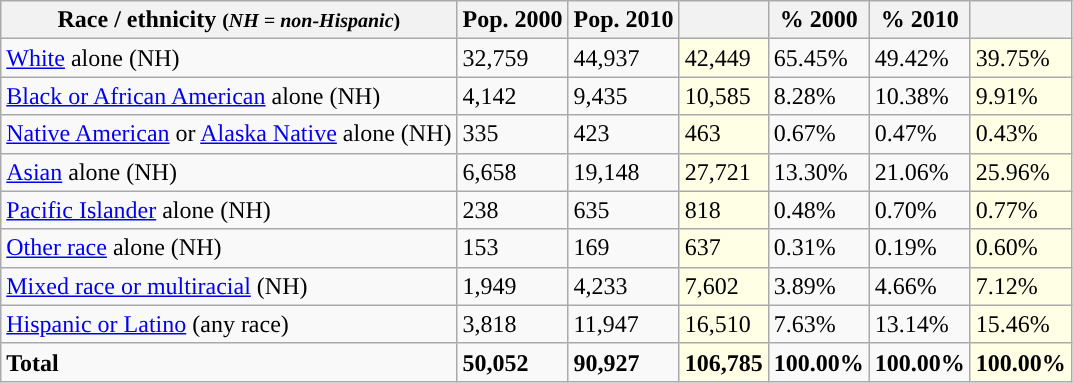<table class="wikitable">
<tr>
<th>Race / ethnicity <small>(<em>NH = non-Hispanic</em>)</small></th>
<th>Pop. 2000</th>
<th>Pop. 2010</th>
<th></th>
<th>% 2000</th>
<th>% 2010</th>
<th></th>
</tr>
<tr>
<td><a href='#'>White</a> alone (NH)</td>
<td>32,759</td>
<td>44,937</td>
<td style='background: #ffffe6;'>42,449</td>
<td>65.45%</td>
<td>49.42%</td>
<td style='background: #ffffe6;'>39.75%</td>
</tr>
<tr>
<td><a href='#'>Black or African American</a> alone (NH)</td>
<td>4,142</td>
<td>9,435</td>
<td style='background: #ffffe6;'>10,585</td>
<td>8.28%</td>
<td>10.38%</td>
<td style='background: #ffffe6;'>9.91%</td>
</tr>
<tr>
<td><a href='#'>Native American</a> or <a href='#'>Alaska Native</a> alone (NH)</td>
<td>335</td>
<td>423</td>
<td style='background: #ffffe6;'>463</td>
<td>0.67%</td>
<td>0.47%</td>
<td style='background: #ffffe6;'>0.43%</td>
</tr>
<tr>
<td><a href='#'>Asian</a> alone (NH)</td>
<td>6,658</td>
<td>19,148</td>
<td style='background: #ffffe6;'>27,721</td>
<td>13.30%</td>
<td>21.06%</td>
<td style='background: #ffffe6;'>25.96%</td>
</tr>
<tr>
<td><a href='#'>Pacific Islander</a> alone (NH)</td>
<td>238</td>
<td>635</td>
<td style='background: #ffffe6;'>818</td>
<td>0.48%</td>
<td>0.70%</td>
<td style='background: #ffffe6;'>0.77%</td>
</tr>
<tr>
<td><a href='#'>Other race</a> alone (NH)</td>
<td>153</td>
<td>169</td>
<td style='background: #ffffe6;'>637</td>
<td>0.31%</td>
<td>0.19%</td>
<td style='background: #ffffe6;'>0.60%</td>
</tr>
<tr>
<td><a href='#'>Mixed race or multiracial</a> (NH)</td>
<td>1,949</td>
<td>4,233</td>
<td style='background: #ffffe6;'>7,602</td>
<td>3.89%</td>
<td>4.66%</td>
<td style='background: #ffffe6;'>7.12%</td>
</tr>
<tr>
<td><a href='#'>Hispanic or Latino</a> (any race)</td>
<td>3,818</td>
<td>11,947</td>
<td style='background: #ffffe6;'>16,510</td>
<td>7.63%</td>
<td>13.14%</td>
<td style='background: #ffffe6;'>15.46%</td>
</tr>
<tr>
<td><strong>Total</strong></td>
<td><strong>50,052</strong></td>
<td><strong>90,927</strong></td>
<td style='background: #ffffe6;'><strong>106,785</strong></td>
<td><strong>100.00%</strong></td>
<td><strong>100.00%</strong></td>
<td style='background: #ffffe6;'><strong>100.00%</strong></td>
</tr>
</table>
